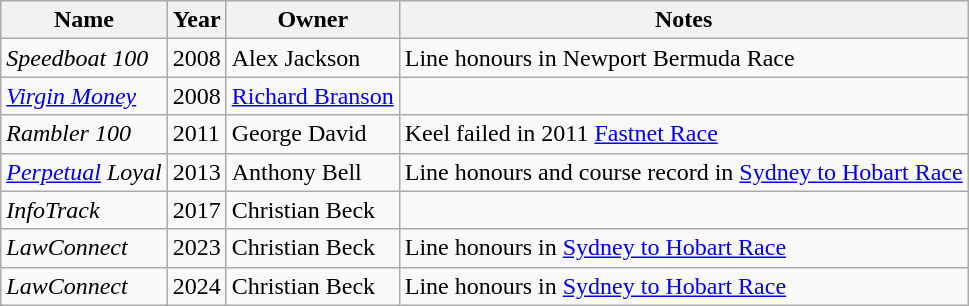<table class="wikitable">
<tr>
<th>Name</th>
<th>Year</th>
<th>Owner</th>
<th>Notes</th>
</tr>
<tr>
<td><em>Speedboat 100</em></td>
<td>2008</td>
<td>Alex Jackson</td>
<td>Line honours in Newport Bermuda Race</td>
</tr>
<tr>
<td><em><a href='#'>Virgin Money</a></em></td>
<td>2008</td>
<td><a href='#'>Richard Branson</a></td>
<td></td>
</tr>
<tr>
<td><em>Rambler 100</em></td>
<td>2011</td>
<td>George David</td>
<td>Keel failed in 2011 <a href='#'>Fastnet Race</a></td>
</tr>
<tr>
<td><em><a href='#'>Perpetual</a> Loyal</em></td>
<td>2013</td>
<td>Anthony Bell</td>
<td>Line honours and course record in <a href='#'>Sydney to Hobart Race</a></td>
</tr>
<tr>
<td><em>InfoTrack</em></td>
<td>2017</td>
<td>Christian Beck</td>
<td></td>
</tr>
<tr>
<td><em>LawConnect</em></td>
<td>2023</td>
<td>Christian Beck</td>
<td>Line honours in <a href='#'>Sydney to Hobart Race</a></td>
</tr>
<tr>
<td><em>LawConnect</em></td>
<td>2024</td>
<td>Christian Beck</td>
<td>Line honours in <a href='#'>Sydney to Hobart Race</a></td>
</tr>
</table>
